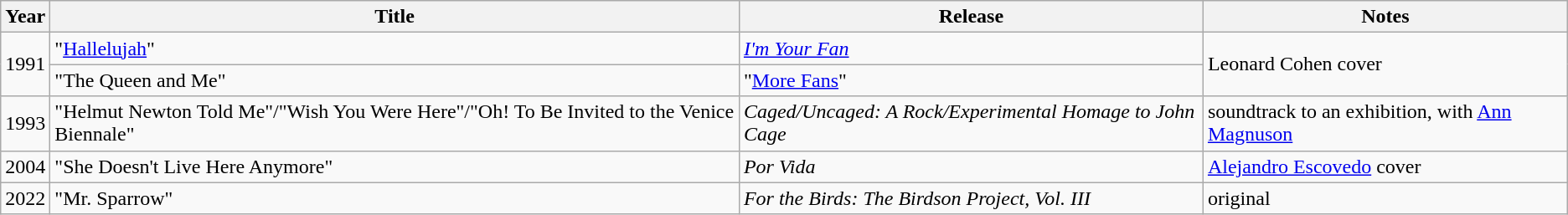<table class="wikitable">
<tr>
<th>Year</th>
<th>Title</th>
<th>Release</th>
<th>Notes</th>
</tr>
<tr>
<td rowspan="2">1991</td>
<td>"<a href='#'>Hallelujah</a>"</td>
<td><em><a href='#'>I'm Your Fan</a></em></td>
<td rowspan="2">Leonard Cohen cover</td>
</tr>
<tr>
<td>"The Queen and Me"</td>
<td>"<a href='#'>More Fans</a>"</td>
</tr>
<tr>
<td>1993</td>
<td>"Helmut Newton Told Me"/"Wish You Were Here"/"Oh! To Be Invited to the Venice Biennale"</td>
<td><em>Caged/Uncaged: A Rock/Experimental Homage to John Cage</em></td>
<td>soundtrack to an exhibition, with <a href='#'>Ann Magnuson</a></td>
</tr>
<tr>
<td>2004</td>
<td>"She Doesn't Live Here Anymore"</td>
<td><em>Por Vida</em></td>
<td><a href='#'>Alejandro Escovedo</a> cover</td>
</tr>
<tr>
<td>2022</td>
<td>"Mr. Sparrow"</td>
<td><em>For the Birds: The Birdson Project, Vol. III</em></td>
<td>original</td>
</tr>
</table>
